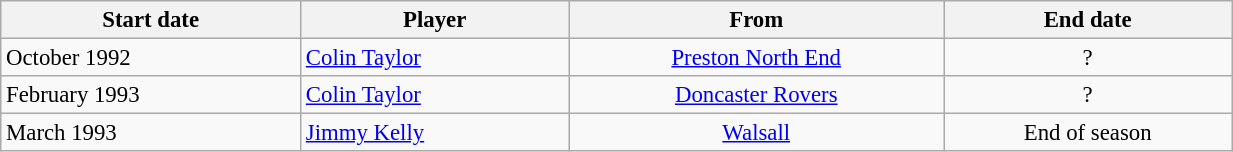<table class="wikitable" style="text-align:center; font-size:95%;width:65%; text-align:left">
<tr>
<th><strong>Start date</strong></th>
<th><strong>Player</strong></th>
<th><strong>From</strong></th>
<th><strong>End date</strong></th>
</tr>
<tr --->
<td>October 1992</td>
<td> <a href='#'>Colin Taylor</a></td>
<td align="center"><a href='#'>Preston North End</a></td>
<td align="center">?</td>
</tr>
<tr --->
<td>February 1993</td>
<td> <a href='#'>Colin Taylor</a></td>
<td align="center"><a href='#'>Doncaster Rovers</a></td>
<td align="center">?</td>
</tr>
<tr --->
<td>March 1993</td>
<td> <a href='#'>Jimmy Kelly</a></td>
<td align="center"><a href='#'>Walsall</a></td>
<td align="center">End of season</td>
</tr>
</table>
